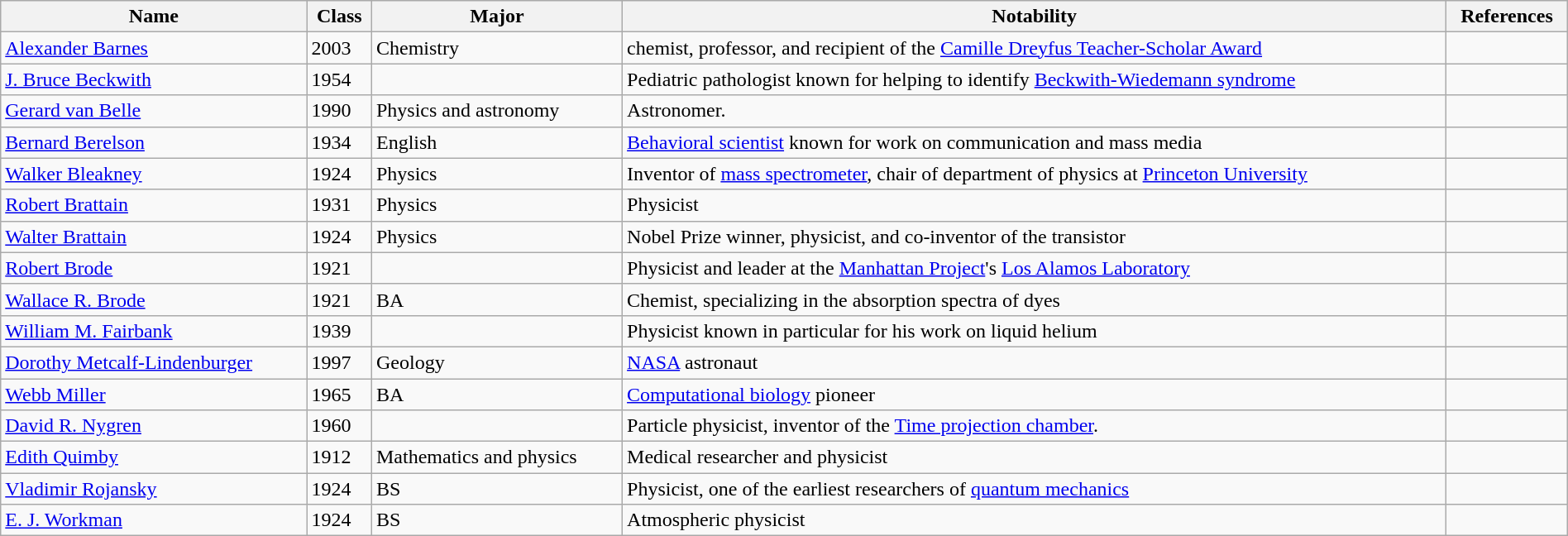<table class="wikitable sortable" style="width:100%;">
<tr>
<th>Name</th>
<th>Class</th>
<th>Major</th>
<th>Notability</th>
<th>References</th>
</tr>
<tr>
<td><a href='#'>Alexander Barnes</a></td>
<td>2003</td>
<td>Chemistry</td>
<td>chemist, professor, and recipient of the <a href='#'>Camille Dreyfus Teacher-Scholar Award</a></td>
<td></td>
</tr>
<tr>
<td><a href='#'>J. Bruce Beckwith</a></td>
<td>1954</td>
<td></td>
<td>Pediatric pathologist known for helping to identify <a href='#'>Beckwith-Wiedemann syndrome</a></td>
<td></td>
</tr>
<tr>
<td><a href='#'>Gerard van Belle</a></td>
<td>1990</td>
<td>Physics and astronomy</td>
<td>Astronomer.</td>
<td></td>
</tr>
<tr>
<td><a href='#'>Bernard Berelson</a></td>
<td>1934</td>
<td>English</td>
<td><a href='#'>Behavioral scientist</a> known for work on communication and mass media</td>
<td></td>
</tr>
<tr>
<td><a href='#'>Walker Bleakney</a></td>
<td>1924</td>
<td>Physics</td>
<td>Inventor of <a href='#'>mass spectrometer</a>, chair of department of physics at <a href='#'>Princeton University</a></td>
<td></td>
</tr>
<tr>
<td><a href='#'>Robert Brattain</a></td>
<td>1931</td>
<td>Physics</td>
<td>Physicist</td>
<td></td>
</tr>
<tr>
<td><a href='#'>Walter Brattain</a></td>
<td>1924</td>
<td>Physics</td>
<td>Nobel Prize winner, physicist, and co-inventor of the transistor</td>
<td></td>
</tr>
<tr>
<td><a href='#'>Robert Brode</a></td>
<td>1921</td>
<td></td>
<td>Physicist and leader at the <a href='#'>Manhattan Project</a>'s <a href='#'>Los Alamos Laboratory</a></td>
<td></td>
</tr>
<tr>
<td><a href='#'>Wallace R. Brode</a></td>
<td>1921</td>
<td>BA</td>
<td>Chemist, specializing in the absorption spectra of dyes</td>
<td></td>
</tr>
<tr>
<td><a href='#'>William M. Fairbank</a></td>
<td>1939</td>
<td></td>
<td>Physicist known in particular for his work on liquid helium</td>
<td></td>
</tr>
<tr>
<td><a href='#'>Dorothy Metcalf-Lindenburger</a></td>
<td>1997</td>
<td>Geology</td>
<td><a href='#'>NASA</a> astronaut</td>
<td></td>
</tr>
<tr>
<td><a href='#'>Webb Miller</a></td>
<td>1965</td>
<td>BA</td>
<td><a href='#'>Computational biology</a> pioneer</td>
<td></td>
</tr>
<tr>
<td><a href='#'>David R. Nygren</a></td>
<td>1960</td>
<td></td>
<td>Particle physicist, inventor of the <a href='#'>Time projection chamber</a>.</td>
<td></td>
</tr>
<tr>
<td><a href='#'>Edith Quimby</a></td>
<td>1912</td>
<td>Mathematics and physics</td>
<td>Medical researcher and physicist</td>
<td></td>
</tr>
<tr>
<td><a href='#'>Vladimir Rojansky</a></td>
<td>1924</td>
<td>BS</td>
<td>Physicist, one of the earliest researchers of <a href='#'>quantum mechanics</a></td>
<td></td>
</tr>
<tr>
<td><a href='#'>E. J. Workman</a></td>
<td>1924</td>
<td>BS</td>
<td>Atmospheric physicist</td>
<td></td>
</tr>
</table>
